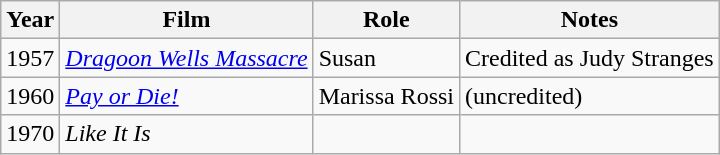<table class="wikitable sortable">
<tr>
<th>Year</th>
<th>Film</th>
<th>Role</th>
<th class="unsortable">Notes</th>
</tr>
<tr>
<td>1957</td>
<td><em><a href='#'>Dragoon Wells Massacre</a></em></td>
<td>Susan</td>
<td>Credited as Judy Stranges</td>
</tr>
<tr>
<td>1960</td>
<td><em><a href='#'>Pay or Die!</a></em></td>
<td>Marissa Rossi</td>
<td>(uncredited)</td>
</tr>
<tr>
<td>1970</td>
<td><em>Like It Is</em></td>
<td></td>
<td></td>
</tr>
</table>
